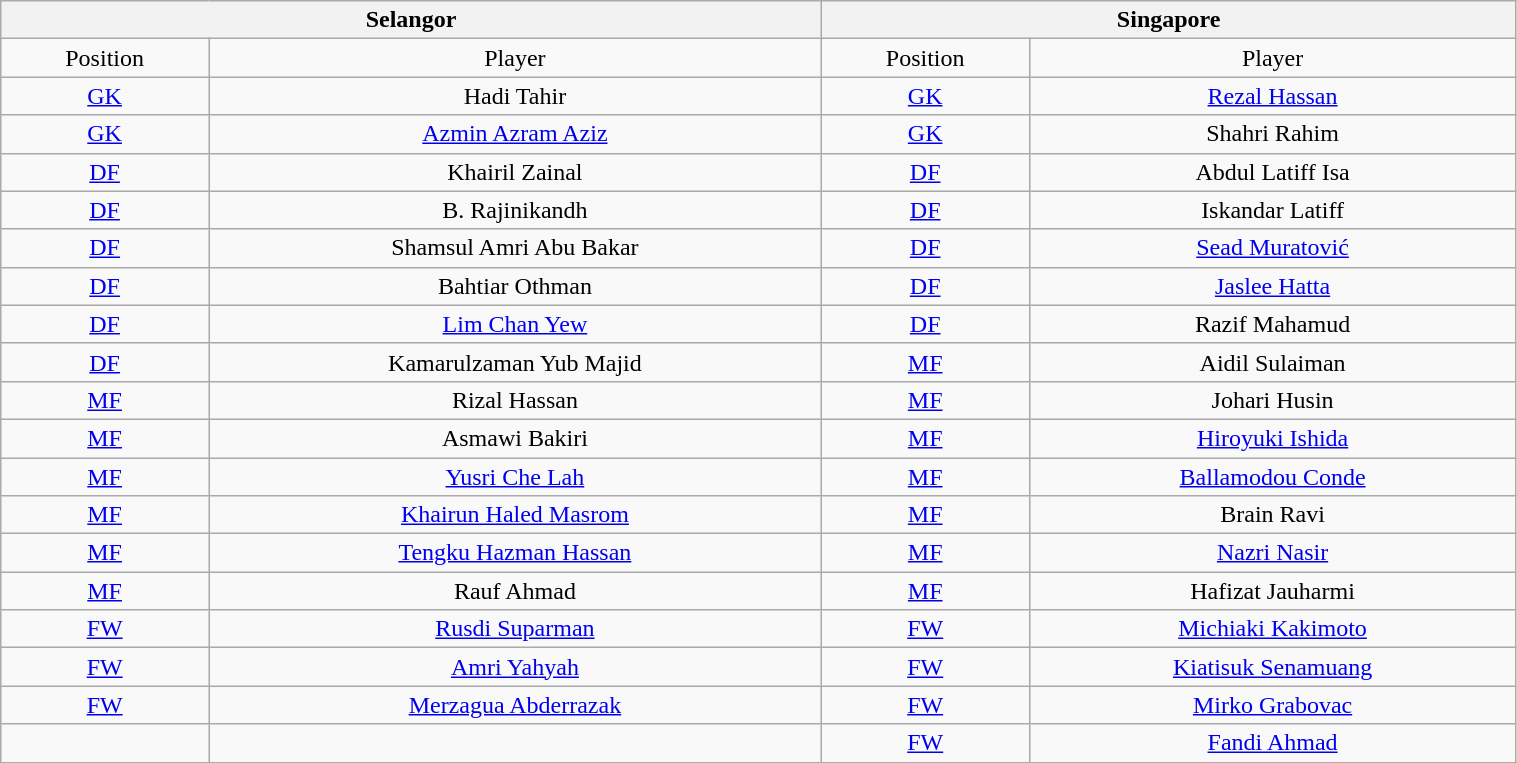<table class="wikitable" style="text-align:center; width:80%;">
<tr>
<th colspan="2" style="text-align: center;">Selangor</th>
<th colspan="2" style="text-align: center;">Singapore</th>
</tr>
<tr>
<td>Position</td>
<td>Player</td>
<td>Position</td>
<td>Player</td>
</tr>
<tr>
<td><a href='#'>GK</a></td>
<td>Hadi Tahir</td>
<td><a href='#'>GK</a></td>
<td><a href='#'>Rezal Hassan</a></td>
</tr>
<tr>
<td><a href='#'>GK</a></td>
<td><a href='#'>Azmin Azram Aziz</a></td>
<td><a href='#'>GK</a></td>
<td>Shahri Rahim</td>
</tr>
<tr>
<td><a href='#'>DF</a></td>
<td>Khairil Zainal</td>
<td><a href='#'>DF</a></td>
<td>Abdul Latiff Isa</td>
</tr>
<tr>
<td><a href='#'>DF</a></td>
<td>B. Rajinikandh</td>
<td><a href='#'>DF</a></td>
<td>Iskandar Latiff</td>
</tr>
<tr>
<td><a href='#'>DF</a></td>
<td>Shamsul Amri Abu Bakar</td>
<td><a href='#'>DF</a></td>
<td><a href='#'>Sead Muratović</a></td>
</tr>
<tr>
<td><a href='#'>DF</a></td>
<td>Bahtiar Othman</td>
<td><a href='#'>DF</a></td>
<td><a href='#'>Jaslee Hatta</a></td>
</tr>
<tr>
<td><a href='#'>DF</a></td>
<td><a href='#'>Lim Chan Yew</a></td>
<td><a href='#'>DF</a></td>
<td>Razif Mahamud</td>
</tr>
<tr>
<td><a href='#'>DF</a></td>
<td>Kamarulzaman Yub Majid</td>
<td><a href='#'>MF</a></td>
<td>Aidil Sulaiman</td>
</tr>
<tr>
<td><a href='#'>MF</a></td>
<td>Rizal Hassan</td>
<td><a href='#'>MF</a></td>
<td>Johari Husin</td>
</tr>
<tr>
<td><a href='#'>MF</a></td>
<td>Asmawi Bakiri</td>
<td><a href='#'>MF</a></td>
<td><a href='#'>Hiroyuki Ishida</a></td>
</tr>
<tr>
<td><a href='#'>MF</a></td>
<td><a href='#'>Yusri Che Lah</a></td>
<td><a href='#'>MF</a></td>
<td><a href='#'>Ballamodou Conde</a></td>
</tr>
<tr>
<td><a href='#'>MF</a></td>
<td><a href='#'>Khairun Haled Masrom</a></td>
<td><a href='#'>MF</a></td>
<td>Brain Ravi</td>
</tr>
<tr>
<td><a href='#'>MF</a></td>
<td><a href='#'>Tengku Hazman Hassan</a></td>
<td><a href='#'>MF</a></td>
<td><a href='#'>Nazri Nasir</a></td>
</tr>
<tr>
<td><a href='#'>MF</a></td>
<td>Rauf Ahmad</td>
<td><a href='#'>MF</a></td>
<td>Hafizat Jauharmi</td>
</tr>
<tr>
<td><a href='#'>FW</a></td>
<td><a href='#'>Rusdi Suparman</a></td>
<td><a href='#'>FW</a></td>
<td><a href='#'>Michiaki Kakimoto</a></td>
</tr>
<tr>
<td><a href='#'>FW</a></td>
<td><a href='#'>Amri Yahyah</a></td>
<td><a href='#'>FW</a></td>
<td><a href='#'>Kiatisuk Senamuang</a></td>
</tr>
<tr>
<td><a href='#'>FW</a></td>
<td><a href='#'>Merzagua Abderrazak</a></td>
<td><a href='#'>FW</a></td>
<td><a href='#'>Mirko Grabovac</a></td>
</tr>
<tr>
<td></td>
<td></td>
<td><a href='#'>FW</a></td>
<td><a href='#'>Fandi Ahmad</a></td>
</tr>
<tr>
</tr>
</table>
